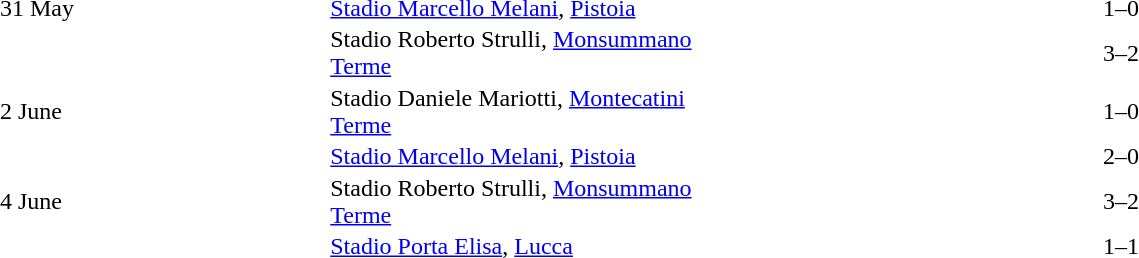<table cellspacing=1 width=70%>
<tr>
<th width=25%></th>
<th width=30%></th>
<th width=15%></th>
<th width=30%></th>
</tr>
<tr>
<td>31 May</td>
<td><a href='#'>Stadio Marcello Melani</a>, <a href='#'>Pistoia</a></td>
<td align=right></td>
<td align=center>1–0</td>
<td></td>
</tr>
<tr>
<td></td>
<td>Stadio Roberto Strulli, <a href='#'>Monsummano Terme</a></td>
<td align=right></td>
<td align=center>3–2</td>
<td></td>
</tr>
<tr>
<td>2 June</td>
<td>Stadio Daniele Mariotti, <a href='#'>Montecatini Terme</a></td>
<td align=right></td>
<td align=center>1–0</td>
<td></td>
</tr>
<tr>
<td></td>
<td><a href='#'>Stadio Marcello Melani</a>, <a href='#'>Pistoia</a></td>
<td align=right></td>
<td align=center>2–0</td>
<td></td>
</tr>
<tr>
<td>4 June</td>
<td>Stadio Roberto Strulli, <a href='#'>Monsummano Terme</a></td>
<td align=right></td>
<td align=center>3–2</td>
<td></td>
</tr>
<tr>
<td></td>
<td><a href='#'>Stadio Porta Elisa</a>, <a href='#'>Lucca</a></td>
<td align=right></td>
<td align=center>1–1</td>
<td></td>
</tr>
</table>
